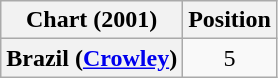<table class="wikitable sortable plainrowheaders" style="text-align:center">
<tr>
<th>Chart (2001)</th>
<th>Position</th>
</tr>
<tr>
<th scope="row">Brazil (<a href='#'>Crowley</a>)</th>
<td>5</td>
</tr>
</table>
